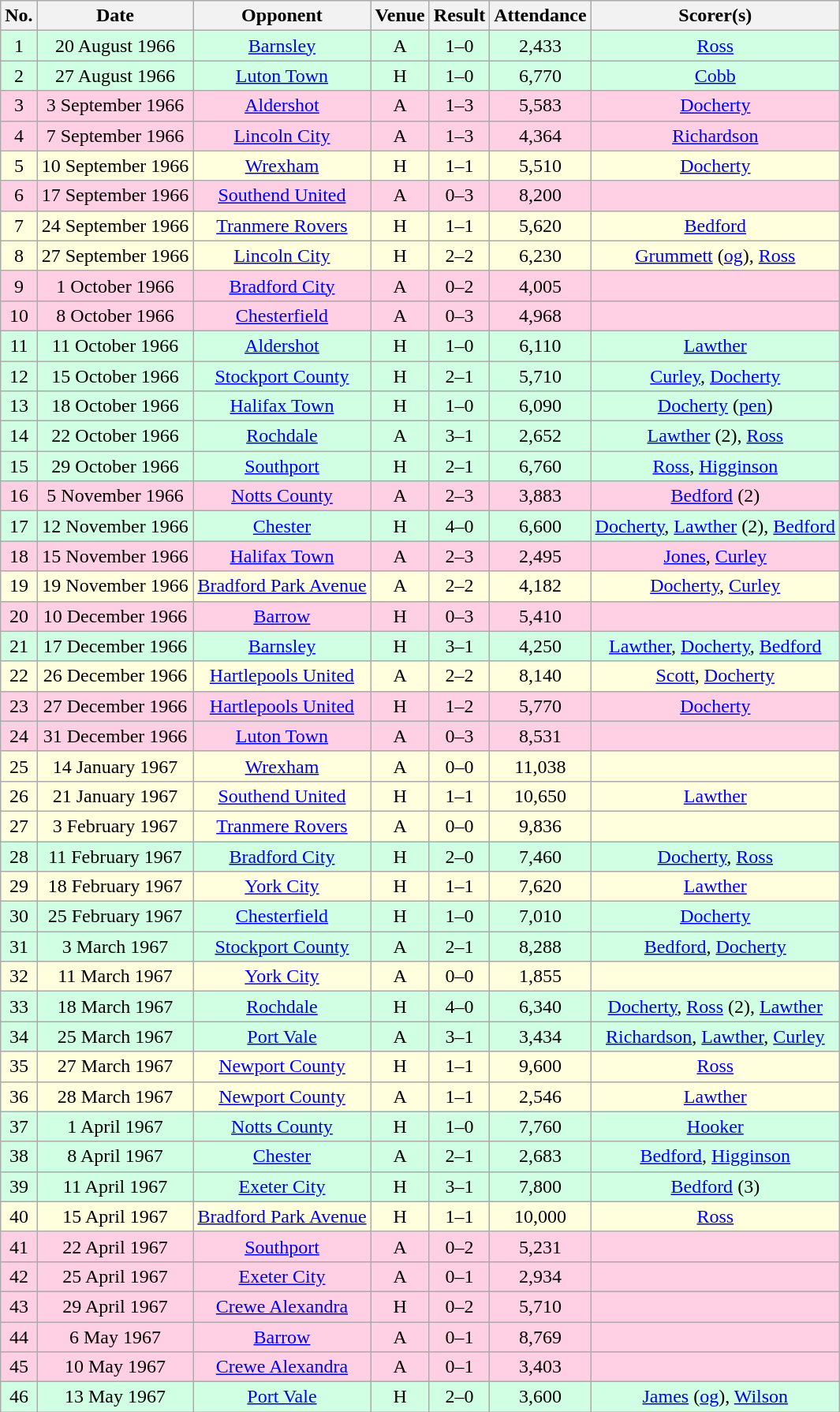<table class="wikitable sortable" style="text-align:center;">
<tr>
<th>No.</th>
<th>Date</th>
<th>Opponent</th>
<th>Venue</th>
<th>Result</th>
<th>Attendance</th>
<th>Scorer(s)</th>
</tr>
<tr style="background:#d0ffe3;">
<td>1</td>
<td>20 August 1966</td>
<td><a href='#'>Barnsley</a></td>
<td>A</td>
<td>1–0</td>
<td>2,433</td>
<td><a href='#'>Ross</a></td>
</tr>
<tr style="background:#d0ffe3;">
<td>2</td>
<td>27 August 1966</td>
<td><a href='#'>Luton Town</a></td>
<td>H</td>
<td>1–0</td>
<td>6,770</td>
<td><a href='#'>Cobb</a></td>
</tr>
<tr style="background:#ffd0e3;">
<td>3</td>
<td>3 September 1966</td>
<td><a href='#'>Aldershot</a></td>
<td>A</td>
<td>1–3</td>
<td>5,583</td>
<td><a href='#'>Docherty</a></td>
</tr>
<tr style="background:#ffd0e3;">
<td>4</td>
<td>7 September 1966</td>
<td><a href='#'>Lincoln City</a></td>
<td>A</td>
<td>1–3</td>
<td>4,364</td>
<td><a href='#'>Richardson</a></td>
</tr>
<tr style="background:#ffd;">
<td>5</td>
<td>10 September 1966</td>
<td><a href='#'>Wrexham</a></td>
<td>H</td>
<td>1–1</td>
<td>5,510</td>
<td><a href='#'>Docherty</a></td>
</tr>
<tr style="background:#ffd0e3;">
<td>6</td>
<td>17 September 1966</td>
<td><a href='#'>Southend United</a></td>
<td>A</td>
<td>0–3</td>
<td>8,200</td>
<td></td>
</tr>
<tr style="background:#ffd;">
<td>7</td>
<td>24 September 1966</td>
<td><a href='#'>Tranmere Rovers</a></td>
<td>H</td>
<td>1–1</td>
<td>5,620</td>
<td><a href='#'>Bedford</a></td>
</tr>
<tr style="background:#ffd;">
<td>8</td>
<td>27 September 1966</td>
<td><a href='#'>Lincoln City</a></td>
<td>H</td>
<td>2–2</td>
<td>6,230</td>
<td><a href='#'>Grummett</a> (<a href='#'>og</a>), <a href='#'>Ross</a></td>
</tr>
<tr style="background:#ffd0e3;">
<td>9</td>
<td>1 October 1966</td>
<td><a href='#'>Bradford City</a></td>
<td>A</td>
<td>0–2</td>
<td>4,005</td>
<td></td>
</tr>
<tr style="background:#ffd0e3;">
<td>10</td>
<td>8 October 1966</td>
<td><a href='#'>Chesterfield</a></td>
<td>A</td>
<td>0–3</td>
<td>4,968</td>
<td></td>
</tr>
<tr style="background:#d0ffe3;">
<td>11</td>
<td>11 October 1966</td>
<td><a href='#'>Aldershot</a></td>
<td>H</td>
<td>1–0</td>
<td>6,110</td>
<td><a href='#'>Lawther</a></td>
</tr>
<tr style="background:#d0ffe3;">
<td>12</td>
<td>15 October 1966</td>
<td><a href='#'>Stockport County</a></td>
<td>H</td>
<td>2–1</td>
<td>5,710</td>
<td><a href='#'>Curley</a>, <a href='#'>Docherty</a></td>
</tr>
<tr style="background:#d0ffe3;">
<td>13</td>
<td>18 October 1966</td>
<td><a href='#'>Halifax Town</a></td>
<td>H</td>
<td>1–0</td>
<td>6,090</td>
<td><a href='#'>Docherty</a> (<a href='#'>pen</a>)</td>
</tr>
<tr style="background:#d0ffe3;">
<td>14</td>
<td>22 October 1966</td>
<td><a href='#'>Rochdale</a></td>
<td>A</td>
<td>3–1</td>
<td>2,652</td>
<td><a href='#'>Lawther</a> (2), <a href='#'>Ross</a></td>
</tr>
<tr style="background:#d0ffe3;">
<td>15</td>
<td>29 October 1966</td>
<td><a href='#'>Southport</a></td>
<td>H</td>
<td>2–1</td>
<td>6,760</td>
<td><a href='#'>Ross</a>, <a href='#'>Higginson</a></td>
</tr>
<tr style="background:#ffd0e3;">
<td>16</td>
<td>5 November 1966</td>
<td><a href='#'>Notts County</a></td>
<td>A</td>
<td>2–3</td>
<td>3,883</td>
<td><a href='#'>Bedford</a> (2)</td>
</tr>
<tr style="background:#d0ffe3;">
<td>17</td>
<td>12 November 1966</td>
<td><a href='#'>Chester</a></td>
<td>H</td>
<td>4–0</td>
<td>6,600</td>
<td><a href='#'>Docherty</a>, <a href='#'>Lawther</a> (2), <a href='#'>Bedford</a></td>
</tr>
<tr style="background:#ffd0e3;">
<td>18</td>
<td>15 November 1966</td>
<td><a href='#'>Halifax Town</a></td>
<td>A</td>
<td>2–3</td>
<td>2,495</td>
<td><a href='#'>Jones</a>, <a href='#'>Curley</a></td>
</tr>
<tr style="background:#ffd;">
<td>19</td>
<td>19 November 1966</td>
<td><a href='#'>Bradford Park Avenue</a></td>
<td>A</td>
<td>2–2</td>
<td>4,182</td>
<td><a href='#'>Docherty</a>, <a href='#'>Curley</a></td>
</tr>
<tr style="background:#ffd0e3;">
<td>20</td>
<td>10 December 1966</td>
<td><a href='#'>Barrow</a></td>
<td>H</td>
<td>0–3</td>
<td>5,410</td>
<td></td>
</tr>
<tr style="background:#d0ffe3;">
<td>21</td>
<td>17 December 1966</td>
<td><a href='#'>Barnsley</a></td>
<td>H</td>
<td>3–1</td>
<td>4,250</td>
<td><a href='#'>Lawther</a>, <a href='#'>Docherty</a>, <a href='#'>Bedford</a></td>
</tr>
<tr style="background:#ffd;">
<td>22</td>
<td>26 December 1966</td>
<td><a href='#'>Hartlepools United</a></td>
<td>A</td>
<td>2–2</td>
<td>8,140</td>
<td><a href='#'>Scott</a>, <a href='#'>Docherty</a></td>
</tr>
<tr style="background:#ffd0e3;">
<td>23</td>
<td>27 December 1966</td>
<td><a href='#'>Hartlepools United</a></td>
<td>H</td>
<td>1–2</td>
<td>5,770</td>
<td><a href='#'>Docherty</a></td>
</tr>
<tr style="background:#ffd0e3;">
<td>24</td>
<td>31 December 1966</td>
<td><a href='#'>Luton Town</a></td>
<td>A</td>
<td>0–3</td>
<td>8,531</td>
<td></td>
</tr>
<tr style="background:#ffd;">
<td>25</td>
<td>14 January 1967</td>
<td><a href='#'>Wrexham</a></td>
<td>A</td>
<td>0–0</td>
<td>11,038</td>
<td></td>
</tr>
<tr style="background:#ffd;">
<td>26</td>
<td>21 January 1967</td>
<td><a href='#'>Southend United</a></td>
<td>H</td>
<td>1–1</td>
<td>10,650</td>
<td><a href='#'>Lawther</a></td>
</tr>
<tr style="background:#ffd;">
<td>27</td>
<td>3 February 1967</td>
<td><a href='#'>Tranmere Rovers</a></td>
<td>A</td>
<td>0–0</td>
<td>9,836</td>
<td></td>
</tr>
<tr style="background:#d0ffe3;">
<td>28</td>
<td>11 February 1967</td>
<td><a href='#'>Bradford City</a></td>
<td>H</td>
<td>2–0</td>
<td>7,460</td>
<td><a href='#'>Docherty</a>, <a href='#'>Ross</a></td>
</tr>
<tr style="background:#ffd;">
<td>29</td>
<td>18 February 1967</td>
<td><a href='#'>York City</a></td>
<td>H</td>
<td>1–1</td>
<td>7,620</td>
<td><a href='#'>Lawther</a></td>
</tr>
<tr style="background:#d0ffe3;">
<td>30</td>
<td>25 February 1967</td>
<td><a href='#'>Chesterfield</a></td>
<td>H</td>
<td>1–0</td>
<td>7,010</td>
<td><a href='#'>Docherty</a></td>
</tr>
<tr style="background:#d0ffe3;">
<td>31</td>
<td>3 March 1967</td>
<td><a href='#'>Stockport County</a></td>
<td>A</td>
<td>2–1</td>
<td>8,288</td>
<td><a href='#'>Bedford</a>, <a href='#'>Docherty</a></td>
</tr>
<tr style="background:#ffd;">
<td>32</td>
<td>11 March 1967</td>
<td><a href='#'>York City</a></td>
<td>A</td>
<td>0–0</td>
<td>1,855</td>
<td></td>
</tr>
<tr style="background:#d0ffe3;">
<td>33</td>
<td>18 March 1967</td>
<td><a href='#'>Rochdale</a></td>
<td>H</td>
<td>4–0</td>
<td>6,340</td>
<td><a href='#'>Docherty</a>, <a href='#'>Ross</a> (2), <a href='#'>Lawther</a></td>
</tr>
<tr style="background:#d0ffe3;">
<td>34</td>
<td>25 March 1967</td>
<td><a href='#'>Port Vale</a></td>
<td>A</td>
<td>3–1</td>
<td>3,434</td>
<td><a href='#'>Richardson</a>, <a href='#'>Lawther</a>, <a href='#'>Curley</a></td>
</tr>
<tr style="background:#ffd;">
<td>35</td>
<td>27 March 1967</td>
<td><a href='#'>Newport County</a></td>
<td>H</td>
<td>1–1</td>
<td>9,600</td>
<td><a href='#'>Ross</a></td>
</tr>
<tr style="background:#ffd;">
<td>36</td>
<td>28 March 1967</td>
<td><a href='#'>Newport County</a></td>
<td>A</td>
<td>1–1</td>
<td>2,546</td>
<td><a href='#'>Lawther</a></td>
</tr>
<tr style="background:#d0ffe3;">
<td>37</td>
<td>1 April 1967</td>
<td><a href='#'>Notts County</a></td>
<td>H</td>
<td>1–0</td>
<td>7,760</td>
<td><a href='#'>Hooker</a></td>
</tr>
<tr style="background:#d0ffe3;">
<td>38</td>
<td>8 April 1967</td>
<td><a href='#'>Chester</a></td>
<td>A</td>
<td>2–1</td>
<td>2,683</td>
<td><a href='#'>Bedford</a>, <a href='#'>Higginson</a></td>
</tr>
<tr style="background:#d0ffe3;">
<td>39</td>
<td>11 April 1967</td>
<td><a href='#'>Exeter City</a></td>
<td>H</td>
<td>3–1</td>
<td>7,800</td>
<td><a href='#'>Bedford</a> (3)</td>
</tr>
<tr style="background:#ffd;">
<td>40</td>
<td>15 April 1967</td>
<td><a href='#'>Bradford Park Avenue</a></td>
<td>H</td>
<td>1–1</td>
<td>10,000</td>
<td><a href='#'>Ross</a></td>
</tr>
<tr style="background:#ffd0e3;">
<td>41</td>
<td>22 April 1967</td>
<td><a href='#'>Southport</a></td>
<td>A</td>
<td>0–2</td>
<td>5,231</td>
<td></td>
</tr>
<tr style="background:#ffd0e3;">
<td>42</td>
<td>25 April 1967</td>
<td><a href='#'>Exeter City</a></td>
<td>A</td>
<td>0–1</td>
<td>2,934</td>
<td></td>
</tr>
<tr style="background:#ffd0e3;">
<td>43</td>
<td>29 April 1967</td>
<td><a href='#'>Crewe Alexandra</a></td>
<td>H</td>
<td>0–2</td>
<td>5,710</td>
<td></td>
</tr>
<tr style="background:#ffd0e3;">
<td>44</td>
<td>6 May 1967</td>
<td><a href='#'>Barrow</a></td>
<td>A</td>
<td>0–1</td>
<td>8,769</td>
<td></td>
</tr>
<tr style="background:#ffd0e3;">
<td>45</td>
<td>10 May 1967</td>
<td><a href='#'>Crewe Alexandra</a></td>
<td>A</td>
<td>0–1</td>
<td>3,403</td>
<td></td>
</tr>
<tr style="background:#d0ffe3;">
<td>46</td>
<td>13 May 1967</td>
<td><a href='#'>Port Vale</a></td>
<td>H</td>
<td>2–0</td>
<td>3,600</td>
<td><a href='#'>James</a> (<a href='#'>og</a>), <a href='#'>Wilson</a></td>
</tr>
</table>
